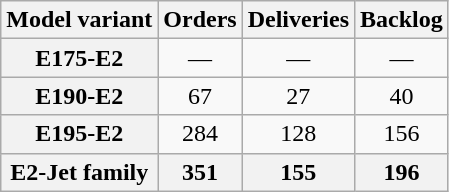<table class="wikitable" style="text-align: center;">
<tr>
<th>Model variant</th>
<th>Orders</th>
<th>Deliveries</th>
<th>Backlog</th>
</tr>
<tr>
<th>E175-E2</th>
<td>—</td>
<td>—</td>
<td>—</td>
</tr>
<tr>
<th>E190-E2</th>
<td>67</td>
<td>27</td>
<td>40</td>
</tr>
<tr>
<th>E195-E2</th>
<td>284</td>
<td>128</td>
<td>156</td>
</tr>
<tr>
<th>E2-Jet <strong>family</strong></th>
<th>351</th>
<th>155</th>
<th>196</th>
</tr>
</table>
